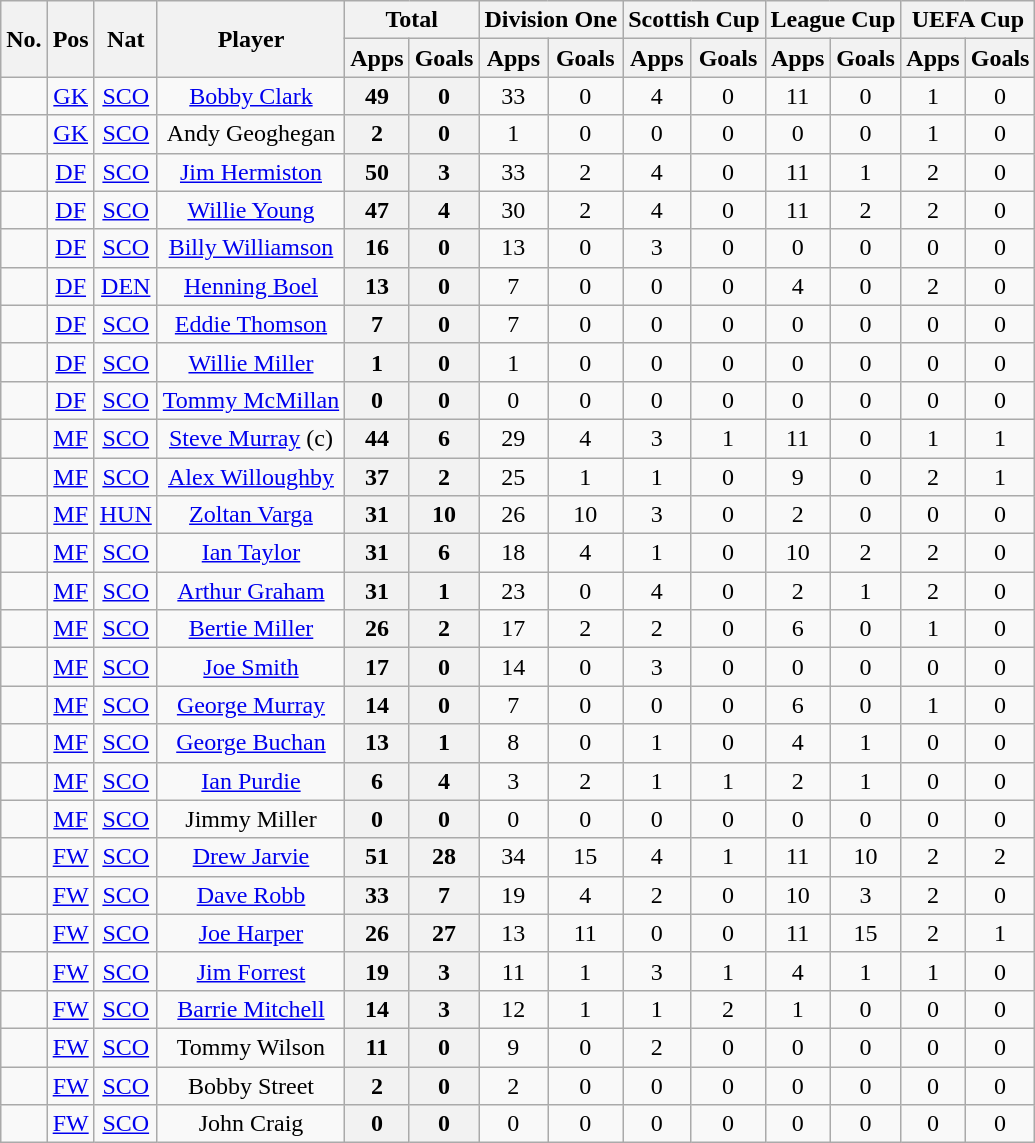<table class="wikitable sortable" style="text-align: center;">
<tr>
<th rowspan="2"><abbr>No.</abbr></th>
<th rowspan="2"><abbr>Pos</abbr></th>
<th rowspan="2"><abbr>Nat</abbr></th>
<th rowspan="2">Player</th>
<th colspan="2">Total</th>
<th colspan="2">Division One</th>
<th colspan="2">Scottish Cup</th>
<th colspan="2">League Cup</th>
<th colspan="2">UEFA Cup</th>
</tr>
<tr>
<th>Apps</th>
<th>Goals</th>
<th>Apps</th>
<th>Goals</th>
<th>Apps</th>
<th>Goals</th>
<th>Apps</th>
<th>Goals</th>
<th>Apps</th>
<th>Goals</th>
</tr>
<tr>
<td></td>
<td><a href='#'>GK</a></td>
<td> <a href='#'>SCO</a></td>
<td><a href='#'>Bobby Clark</a></td>
<th>49</th>
<th>0</th>
<td>33</td>
<td>0</td>
<td>4</td>
<td>0</td>
<td>11</td>
<td>0</td>
<td>1</td>
<td>0</td>
</tr>
<tr>
<td></td>
<td><a href='#'>GK</a></td>
<td> <a href='#'>SCO</a></td>
<td>Andy Geoghegan</td>
<th>2</th>
<th>0</th>
<td>1</td>
<td>0</td>
<td>0</td>
<td>0</td>
<td>0</td>
<td>0</td>
<td>1</td>
<td>0</td>
</tr>
<tr>
<td></td>
<td><a href='#'>DF</a></td>
<td> <a href='#'>SCO</a></td>
<td><a href='#'>Jim Hermiston</a></td>
<th>50</th>
<th>3</th>
<td>33</td>
<td>2</td>
<td>4</td>
<td>0</td>
<td>11</td>
<td>1</td>
<td>2</td>
<td>0</td>
</tr>
<tr>
<td></td>
<td><a href='#'>DF</a></td>
<td> <a href='#'>SCO</a></td>
<td><a href='#'>Willie Young</a></td>
<th>47</th>
<th>4</th>
<td>30</td>
<td>2</td>
<td>4</td>
<td>0</td>
<td>11</td>
<td>2</td>
<td>2</td>
<td>0</td>
</tr>
<tr>
<td></td>
<td><a href='#'>DF</a></td>
<td> <a href='#'>SCO</a></td>
<td><a href='#'>Billy Williamson</a></td>
<th>16</th>
<th>0</th>
<td>13</td>
<td>0</td>
<td>3</td>
<td>0</td>
<td>0</td>
<td>0</td>
<td>0</td>
<td>0</td>
</tr>
<tr>
<td></td>
<td><a href='#'>DF</a></td>
<td> <a href='#'>DEN</a></td>
<td><a href='#'>Henning Boel</a></td>
<th>13</th>
<th>0</th>
<td>7</td>
<td>0</td>
<td>0</td>
<td>0</td>
<td>4</td>
<td>0</td>
<td>2</td>
<td>0</td>
</tr>
<tr>
<td></td>
<td><a href='#'>DF</a></td>
<td> <a href='#'>SCO</a></td>
<td><a href='#'>Eddie Thomson</a></td>
<th>7</th>
<th>0</th>
<td>7</td>
<td>0</td>
<td>0</td>
<td>0</td>
<td>0</td>
<td>0</td>
<td>0</td>
<td>0</td>
</tr>
<tr>
<td></td>
<td><a href='#'>DF</a></td>
<td> <a href='#'>SCO</a></td>
<td><a href='#'>Willie Miller</a></td>
<th>1</th>
<th>0</th>
<td>1</td>
<td>0</td>
<td>0</td>
<td>0</td>
<td>0</td>
<td>0</td>
<td>0</td>
<td>0</td>
</tr>
<tr>
<td></td>
<td><a href='#'>DF</a></td>
<td> <a href='#'>SCO</a></td>
<td><a href='#'>Tommy McMillan</a></td>
<th>0</th>
<th>0</th>
<td>0</td>
<td>0</td>
<td>0</td>
<td>0</td>
<td>0</td>
<td>0</td>
<td>0</td>
<td>0</td>
</tr>
<tr>
<td></td>
<td><a href='#'>MF</a></td>
<td> <a href='#'>SCO</a></td>
<td><a href='#'>Steve Murray</a> (c)</td>
<th>44</th>
<th>6</th>
<td>29</td>
<td>4</td>
<td>3</td>
<td>1</td>
<td>11</td>
<td>0</td>
<td>1</td>
<td>1</td>
</tr>
<tr>
<td></td>
<td><a href='#'>MF</a></td>
<td> <a href='#'>SCO</a></td>
<td><a href='#'>Alex Willoughby</a></td>
<th>37</th>
<th>2</th>
<td>25</td>
<td>1</td>
<td>1</td>
<td>0</td>
<td>9</td>
<td>0</td>
<td>2</td>
<td>1</td>
</tr>
<tr>
<td></td>
<td><a href='#'>MF</a></td>
<td> <a href='#'>HUN</a></td>
<td><a href='#'>Zoltan Varga</a></td>
<th>31</th>
<th>10</th>
<td>26</td>
<td>10</td>
<td>3</td>
<td>0</td>
<td>2</td>
<td>0</td>
<td>0</td>
<td>0</td>
</tr>
<tr>
<td></td>
<td><a href='#'>MF</a></td>
<td> <a href='#'>SCO</a></td>
<td><a href='#'>Ian Taylor</a></td>
<th>31</th>
<th>6</th>
<td>18</td>
<td>4</td>
<td>1</td>
<td>0</td>
<td>10</td>
<td>2</td>
<td>2</td>
<td>0</td>
</tr>
<tr>
<td></td>
<td><a href='#'>MF</a></td>
<td> <a href='#'>SCO</a></td>
<td><a href='#'>Arthur Graham</a></td>
<th>31</th>
<th>1</th>
<td>23</td>
<td>0</td>
<td>4</td>
<td>0</td>
<td>2</td>
<td>1</td>
<td>2</td>
<td>0</td>
</tr>
<tr>
<td></td>
<td><a href='#'>MF</a></td>
<td> <a href='#'>SCO</a></td>
<td><a href='#'>Bertie Miller</a></td>
<th>26</th>
<th>2</th>
<td>17</td>
<td>2</td>
<td>2</td>
<td>0</td>
<td>6</td>
<td>0</td>
<td>1</td>
<td>0</td>
</tr>
<tr>
<td></td>
<td><a href='#'>MF</a></td>
<td> <a href='#'>SCO</a></td>
<td><a href='#'>Joe Smith</a></td>
<th>17</th>
<th>0</th>
<td>14</td>
<td>0</td>
<td>3</td>
<td>0</td>
<td>0</td>
<td>0</td>
<td>0</td>
<td>0</td>
</tr>
<tr>
<td></td>
<td><a href='#'>MF</a></td>
<td> <a href='#'>SCO</a></td>
<td><a href='#'>George Murray</a></td>
<th>14</th>
<th>0</th>
<td>7</td>
<td>0</td>
<td>0</td>
<td>0</td>
<td>6</td>
<td>0</td>
<td>1</td>
<td>0</td>
</tr>
<tr>
<td></td>
<td><a href='#'>MF</a></td>
<td> <a href='#'>SCO</a></td>
<td><a href='#'>George Buchan</a></td>
<th>13</th>
<th>1</th>
<td>8</td>
<td>0</td>
<td>1</td>
<td>0</td>
<td>4</td>
<td>1</td>
<td>0</td>
<td>0</td>
</tr>
<tr>
<td></td>
<td><a href='#'>MF</a></td>
<td> <a href='#'>SCO</a></td>
<td><a href='#'>Ian Purdie</a></td>
<th>6</th>
<th>4</th>
<td>3</td>
<td>2</td>
<td>1</td>
<td>1</td>
<td>2</td>
<td>1</td>
<td>0</td>
<td>0</td>
</tr>
<tr>
<td></td>
<td><a href='#'>MF</a></td>
<td> <a href='#'>SCO</a></td>
<td>Jimmy Miller</td>
<th>0</th>
<th>0</th>
<td>0</td>
<td>0</td>
<td>0</td>
<td>0</td>
<td>0</td>
<td>0</td>
<td>0</td>
<td>0</td>
</tr>
<tr>
<td></td>
<td><a href='#'>FW</a></td>
<td> <a href='#'>SCO</a></td>
<td><a href='#'>Drew Jarvie</a></td>
<th>51</th>
<th>28</th>
<td>34</td>
<td>15</td>
<td>4</td>
<td>1</td>
<td>11</td>
<td>10</td>
<td>2</td>
<td>2</td>
</tr>
<tr>
<td></td>
<td><a href='#'>FW</a></td>
<td> <a href='#'>SCO</a></td>
<td><a href='#'>Dave Robb</a></td>
<th>33</th>
<th>7</th>
<td>19</td>
<td>4</td>
<td>2</td>
<td>0</td>
<td>10</td>
<td>3</td>
<td>2</td>
<td>0</td>
</tr>
<tr>
<td></td>
<td><a href='#'>FW</a></td>
<td> <a href='#'>SCO</a></td>
<td><a href='#'>Joe Harper</a></td>
<th>26</th>
<th>27</th>
<td>13</td>
<td>11</td>
<td>0</td>
<td>0</td>
<td>11</td>
<td>15</td>
<td>2</td>
<td>1</td>
</tr>
<tr>
<td></td>
<td><a href='#'>FW</a></td>
<td> <a href='#'>SCO</a></td>
<td><a href='#'>Jim Forrest</a></td>
<th>19</th>
<th>3</th>
<td>11</td>
<td>1</td>
<td>3</td>
<td>1</td>
<td>4</td>
<td>1</td>
<td>1</td>
<td>0</td>
</tr>
<tr>
<td></td>
<td><a href='#'>FW</a></td>
<td> <a href='#'>SCO</a></td>
<td><a href='#'>Barrie Mitchell</a></td>
<th>14</th>
<th>3</th>
<td>12</td>
<td>1</td>
<td>1</td>
<td>2</td>
<td>1</td>
<td>0</td>
<td>0</td>
<td>0</td>
</tr>
<tr>
<td></td>
<td><a href='#'>FW</a></td>
<td> <a href='#'>SCO</a></td>
<td>Tommy Wilson</td>
<th>11</th>
<th>0</th>
<td>9</td>
<td>0</td>
<td>2</td>
<td>0</td>
<td>0</td>
<td>0</td>
<td>0</td>
<td>0</td>
</tr>
<tr>
<td></td>
<td><a href='#'>FW</a></td>
<td> <a href='#'>SCO</a></td>
<td>Bobby Street</td>
<th>2</th>
<th>0</th>
<td>2</td>
<td>0</td>
<td>0</td>
<td>0</td>
<td>0</td>
<td>0</td>
<td>0</td>
<td>0</td>
</tr>
<tr>
<td></td>
<td><a href='#'>FW</a></td>
<td> <a href='#'>SCO</a></td>
<td>John Craig</td>
<th>0</th>
<th>0</th>
<td>0</td>
<td>0</td>
<td>0</td>
<td>0</td>
<td>0</td>
<td>0</td>
<td>0</td>
<td>0</td>
</tr>
</table>
